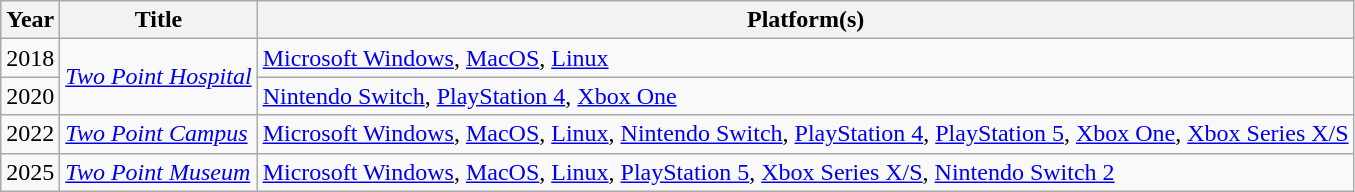<table class="wikitable sortable">
<tr>
<th>Year</th>
<th>Title</th>
<th>Platform(s)</th>
</tr>
<tr>
<td>2018</td>
<td rowspan="2"><em><a href='#'>Two Point Hospital</a></em></td>
<td><a href='#'>Microsoft Windows</a>, <a href='#'>MacOS</a>, <a href='#'>Linux</a></td>
</tr>
<tr>
<td>2020</td>
<td><a href='#'>Nintendo Switch</a>, <a href='#'>PlayStation 4</a>, <a href='#'>Xbox One</a></td>
</tr>
<tr>
<td>2022</td>
<td><em><a href='#'>Two Point Campus</a></em></td>
<td><a href='#'>Microsoft Windows</a>, <a href='#'>MacOS</a>, <a href='#'>Linux</a>, <a href='#'>Nintendo Switch</a>, <a href='#'>PlayStation 4</a>, <a href='#'>PlayStation 5</a>, <a href='#'>Xbox One</a>, <a href='#'>Xbox Series X/S</a></td>
</tr>
<tr>
<td>2025</td>
<td><em><a href='#'>Two Point Museum</a></em></td>
<td><a href='#'>Microsoft Windows</a>, <a href='#'>MacOS</a>, <a href='#'>Linux</a>, <a href='#'>PlayStation 5</a>, <a href='#'>Xbox Series X/S</a>, <a href='#'>Nintendo Switch 2</a></td>
</tr>
</table>
